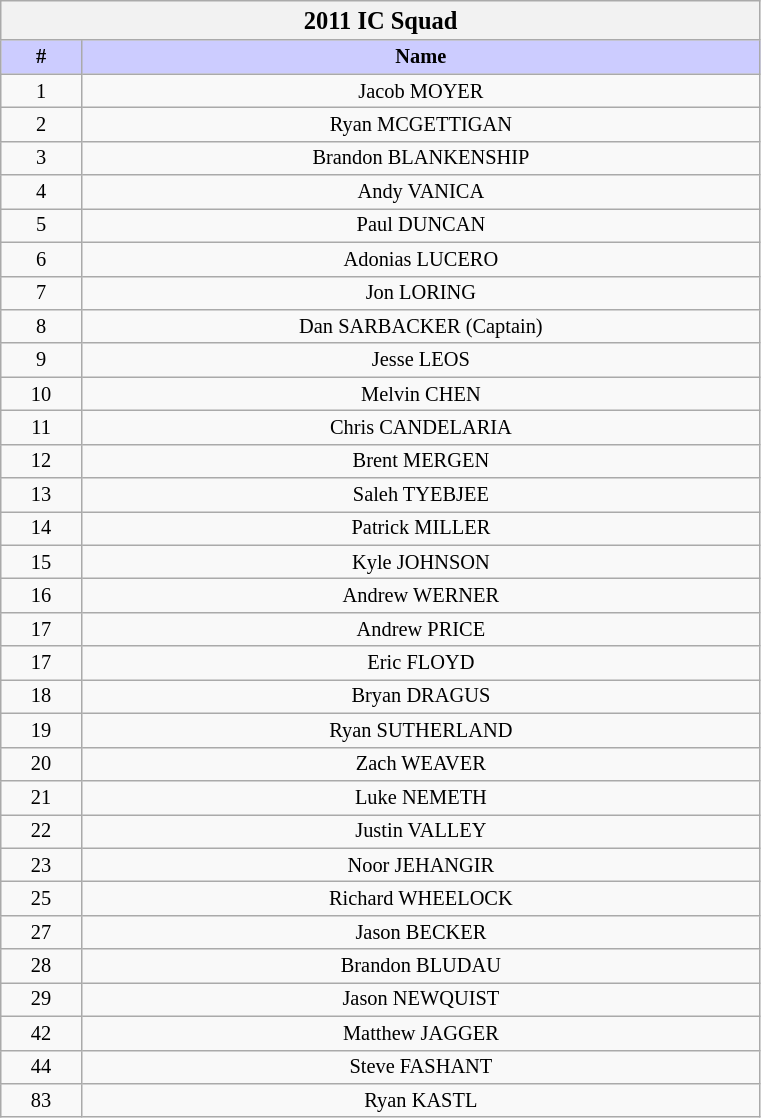<table class="wikitable collapsible collapsed" style="font-size: 85%; text-align:center;">
<tr valign="top">
<th colspan="2" width="500"><big>2011 IC Squad</big></th>
</tr>
<tr>
<th style="background:#ccf;">#</th>
<th style="background:#ccf;">Name</th>
</tr>
<tr>
<td>1</td>
<td>Jacob MOYER</td>
</tr>
<tr>
<td>2</td>
<td>Ryan MCGETTIGAN</td>
</tr>
<tr>
<td>3</td>
<td>Brandon BLANKENSHIP</td>
</tr>
<tr>
<td>4</td>
<td>Andy VANICA</td>
</tr>
<tr>
<td>5</td>
<td>Paul DUNCAN</td>
</tr>
<tr>
<td>6</td>
<td>Adonias LUCERO</td>
</tr>
<tr>
<td>7</td>
<td>Jon LORING</td>
</tr>
<tr>
<td>8</td>
<td>Dan SARBACKER (Captain)</td>
</tr>
<tr>
<td>9</td>
<td>Jesse LEOS</td>
</tr>
<tr>
<td>10</td>
<td>Melvin CHEN</td>
</tr>
<tr>
<td>11</td>
<td>Chris CANDELARIA</td>
</tr>
<tr>
<td>12</td>
<td>Brent MERGEN</td>
</tr>
<tr>
<td>13</td>
<td>Saleh TYEBJEE</td>
</tr>
<tr>
<td>14</td>
<td>Patrick MILLER</td>
</tr>
<tr>
<td>15</td>
<td>Kyle JOHNSON</td>
</tr>
<tr>
<td>16</td>
<td>Andrew WERNER</td>
</tr>
<tr>
<td>17</td>
<td>Andrew PRICE</td>
</tr>
<tr>
<td>17</td>
<td>Eric FLOYD</td>
</tr>
<tr>
<td>18</td>
<td>Bryan DRAGUS</td>
</tr>
<tr>
<td>19</td>
<td>Ryan SUTHERLAND</td>
</tr>
<tr>
<td>20</td>
<td>Zach WEAVER</td>
</tr>
<tr>
<td>21</td>
<td>Luke NEMETH</td>
</tr>
<tr>
<td>22</td>
<td>Justin VALLEY</td>
</tr>
<tr>
<td>23</td>
<td>Noor JEHANGIR</td>
</tr>
<tr>
<td>25</td>
<td>Richard WHEELOCK</td>
</tr>
<tr>
<td>27</td>
<td>Jason BECKER</td>
</tr>
<tr>
<td>28</td>
<td>Brandon BLUDAU</td>
</tr>
<tr>
<td>29</td>
<td>Jason NEWQUIST</td>
</tr>
<tr>
<td>42</td>
<td>Matthew JAGGER</td>
</tr>
<tr>
<td>44</td>
<td>Steve FASHANT</td>
</tr>
<tr>
<td>83</td>
<td>Ryan KASTL</td>
</tr>
</table>
